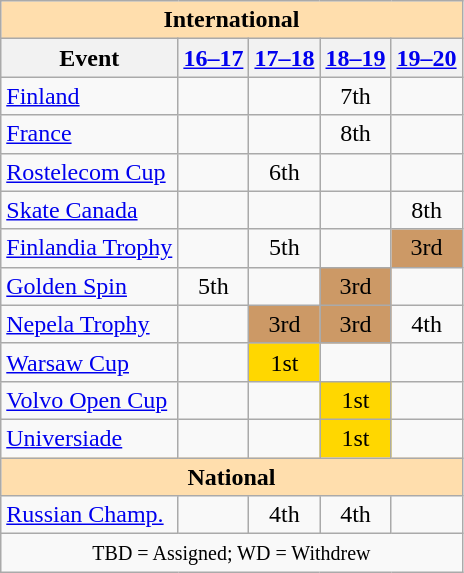<table class="wikitable" style="text-align:center">
<tr>
<th style="background-color: #ffdead; " colspan=5 align=center>International</th>
</tr>
<tr>
<th>Event</th>
<th><a href='#'>16–17</a></th>
<th><a href='#'>17–18</a></th>
<th><a href='#'>18–19</a></th>
<th><a href='#'>19–20</a></th>
</tr>
<tr>
<td align=left> <a href='#'>Finland</a></td>
<td></td>
<td></td>
<td>7th</td>
<td></td>
</tr>
<tr>
<td align=left> <a href='#'>France</a></td>
<td></td>
<td></td>
<td>8th</td>
<td></td>
</tr>
<tr>
<td align=left> <a href='#'>Rostelecom Cup</a></td>
<td></td>
<td>6th</td>
<td></td>
<td></td>
</tr>
<tr>
<td align=left> <a href='#'>Skate Canada</a></td>
<td></td>
<td></td>
<td></td>
<td>8th</td>
</tr>
<tr>
<td align=left> <a href='#'>Finlandia Trophy</a></td>
<td></td>
<td>5th</td>
<td></td>
<td bgcolor=cc9966>3rd</td>
</tr>
<tr>
<td align=left> <a href='#'>Golden Spin</a></td>
<td>5th</td>
<td></td>
<td bgcolor=cc9966>3rd</td>
<td></td>
</tr>
<tr>
<td align=left> <a href='#'>Nepela Trophy</a></td>
<td></td>
<td bgcolor=cc9966>3rd</td>
<td bgcolor=cc9966>3rd</td>
<td>4th</td>
</tr>
<tr>
<td align=left> <a href='#'>Warsaw Cup</a></td>
<td></td>
<td bgcolor=gold>1st</td>
<td></td>
<td></td>
</tr>
<tr>
<td align=left><a href='#'>Volvo Open Cup</a></td>
<td></td>
<td></td>
<td bgcolor=gold>1st</td>
<td></td>
</tr>
<tr>
<td align=left><a href='#'>Universiade</a></td>
<td></td>
<td></td>
<td bgcolor=gold>1st</td>
<td></td>
</tr>
<tr>
<th style="background-color: #ffdead; " colspan=5 align=center>National</th>
</tr>
<tr>
<td align=left><a href='#'>Russian Champ.</a></td>
<td></td>
<td>4th</td>
<td>4th</td>
<td></td>
</tr>
<tr>
<td colspan=5 align=center><small> TBD = Assigned; WD = Withdrew </small></td>
</tr>
</table>
